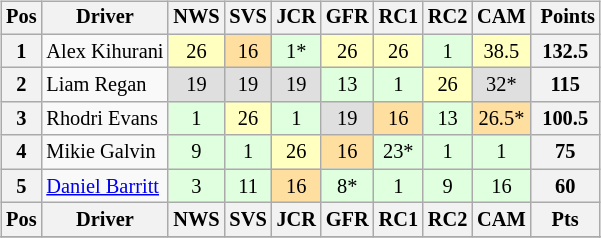<table>
<tr>
<td valign="top"><br><table class="wikitable" style="font-size: 85%; text-align: center;">
<tr valign="top">
<th valign="middle">Pos</th>
<th valign="middle">Driver</th>
<th>NWS<br></th>
<th>SVS<br></th>
<th>JCR<br></th>
<th>GFR<br></th>
<th>RC1<br></th>
<th>RC2<br></th>
<th>CAM<br></th>
<th valign="middle"> Points</th>
</tr>
<tr>
<th>1</th>
<td align=left>Alex Kihurani</td>
<td style="background:#ffffbf;">26</td>
<td style="background:#ffdf9f;">16</td>
<td style="background:#dfffdf;">1*</td>
<td style="background:#ffffbf;">26</td>
<td style="background:#ffffbf;">26</td>
<td style="background:#dfffdf;">1</td>
<td style="background:#ffffbf;">38.5</td>
<th>132.5</th>
</tr>
<tr>
<th>2</th>
<td align=left>Liam Regan</td>
<td style="background:#dfdfdf;">19</td>
<td style="background:#dfdfdf;">19</td>
<td style="background:#dfdfdf;">19</td>
<td style="background:#dfffdf;">13</td>
<td style="background:#dfffdf;">1</td>
<td style="background:#ffffbf;">26</td>
<td style="background:#dfdfdf;">32*</td>
<th>115</th>
</tr>
<tr>
<th>3</th>
<td align="left">Rhodri Evans</td>
<td style="background:#dfffdf;">1</td>
<td style="background:#ffffbf;">26</td>
<td style="background:#dfffdf;">1</td>
<td style="background:#dfdfdf;">19</td>
<td style="background:#ffdf9f;">16</td>
<td style="background:#dfffdf;">13</td>
<td style="background:#ffdf9f;">26.5*</td>
<th>100.5</th>
</tr>
<tr>
<th>4</th>
<td align=left>Mikie Galvin</td>
<td style="background:#dfffdf;">9</td>
<td style="background:#dfffdf;">1</td>
<td style="background:#ffffbf;">26</td>
<td style="background:#ffdf9f;">16</td>
<td style="background:#dfffdf;">23*</td>
<td style="background:#dfffdf;">1</td>
<td style="background:#dfffdf;">1</td>
<th>75</th>
</tr>
<tr>
<th>5</th>
<td align="left"><a href='#'>Daniel Barritt</a></td>
<td style="background:#dfffdf;">3</td>
<td style="background:#dfffdf;">11</td>
<td style="background:#ffdf9f;">16</td>
<td style="background:#dfffdf;">8*</td>
<td style="background:#dfffdf;">1</td>
<td style="background:#dfffdf;">9</td>
<td style="background:#dfffdf;">16</td>
<th>60</th>
</tr>
<tr valign="top">
<th valign="middle">Pos</th>
<th valign="middle">Driver</th>
<th>NWS<br></th>
<th>SVS<br></th>
<th>JCR<br></th>
<th>GFR<br></th>
<th>RC1<br></th>
<th>RC2<br></th>
<th>CAM<br></th>
<th valign="middle"> Pts </th>
</tr>
<tr>
</tr>
<tr>
</tr>
<tr>
</tr>
</table>
</td>
<td valign="top"></td>
</tr>
</table>
